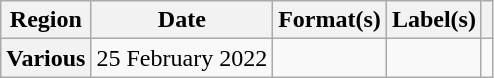<table class="wikitable plainrowheaders">
<tr>
<th scope="col">Region</th>
<th scope="col">Date</th>
<th scope="col">Format(s)</th>
<th scope="col">Label(s)</th>
<th scope="col"></th>
</tr>
<tr>
<th scope="row">Various</th>
<td>25 February 2022</td>
<td></td>
<td></td>
<td align="center"></td>
</tr>
</table>
